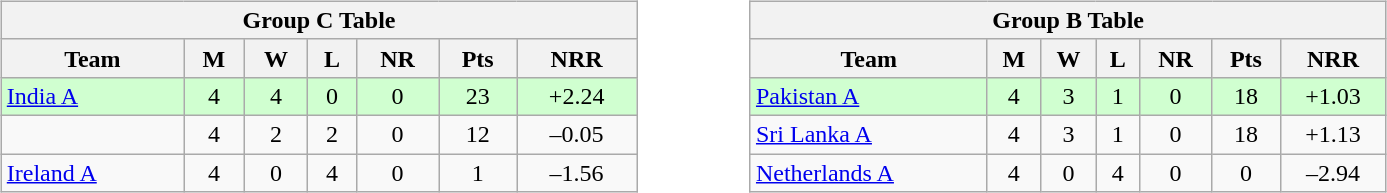<table>
<tr>
<td style="width:31%;"><br><table class="wikitable" style="width:100%;">
<tr>
<th colspan="8">Group C Table</th>
</tr>
<tr>
<th>Team</th>
<th>M</th>
<th>W</th>
<th>L</th>
<th>NR</th>
<th>Pts</th>
<th>NRR</th>
</tr>
<tr style="text-align:center; background:#d0ffd0;">
<td align=left> <a href='#'>India A</a></td>
<td>4</td>
<td>4</td>
<td>0</td>
<td>0</td>
<td>23</td>
<td>+2.24</td>
</tr>
<tr align=center>
<td align=left></td>
<td>4</td>
<td>2</td>
<td>2</td>
<td>0</td>
<td>12</td>
<td>–0.05</td>
</tr>
<tr align=center>
<td align=left> <a href='#'>Ireland A</a></td>
<td>4</td>
<td>0</td>
<td>4</td>
<td>0</td>
<td>1</td>
<td>–1.56</td>
</tr>
</table>
</td>
<td style="width:5%;"></td>
<td style="width:31%;"><br><table class="wikitable" style="width:100%;">
<tr>
<th colspan="8">Group B Table</th>
</tr>
<tr>
<th>Team</th>
<th>M</th>
<th>W</th>
<th>L</th>
<th>NR</th>
<th>Pts</th>
<th>NRR</th>
</tr>
<tr style="text-align:center; background:#d0ffd0;">
<td align=left> <a href='#'>Pakistan A</a></td>
<td>4</td>
<td>3</td>
<td>1</td>
<td>0</td>
<td>18</td>
<td>+1.03</td>
</tr>
<tr align=center>
<td align=left> <a href='#'>Sri Lanka A</a></td>
<td>4</td>
<td>3</td>
<td>1</td>
<td>0</td>
<td>18</td>
<td>+1.13</td>
</tr>
<tr align=center>
<td align=left> <a href='#'>Netherlands A</a></td>
<td>4</td>
<td>0</td>
<td>4</td>
<td>0</td>
<td>0</td>
<td>–2.94</td>
</tr>
</table>
</td>
</tr>
</table>
